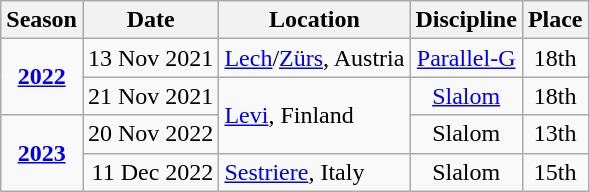<table class=wikitable style="text-align:center">
<tr>
<th>Season</th>
<th>Date</th>
<th>Location</th>
<th>Discipline</th>
<th>Place</th>
</tr>
<tr>
<td rowspan=2><strong><a href='#'>2022</a></strong></td>
<td align=right>13 Nov 2021</td>
<td align=left> <a href='#'>Lech</a>/<a href='#'>Zürs</a>, Austria</td>
<td><a href='#'>Parallel-G</a></td>
<td>18th</td>
</tr>
<tr>
<td align=right>21 Nov 2021</td>
<td align=left rowspan=2> <a href='#'>Levi</a>, Finland</td>
<td><a href='#'>Slalom</a></td>
<td>18th</td>
</tr>
<tr>
<td rowspan=2><strong><a href='#'>2023</a></strong></td>
<td align=right>20 Nov 2022</td>
<td>Slalom</td>
<td>13th</td>
</tr>
<tr>
<td align=right>11 Dec 2022</td>
<td align=left> <a href='#'>Sestriere</a>, Italy</td>
<td>Slalom</td>
<td>15th</td>
</tr>
</table>
